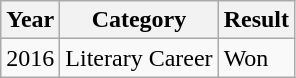<table class="wikitable">
<tr>
<th>Year</th>
<th>Category</th>
<th>Result</th>
</tr>
<tr>
<td>2016</td>
<td>Literary Career</td>
<td>Won</td>
</tr>
</table>
